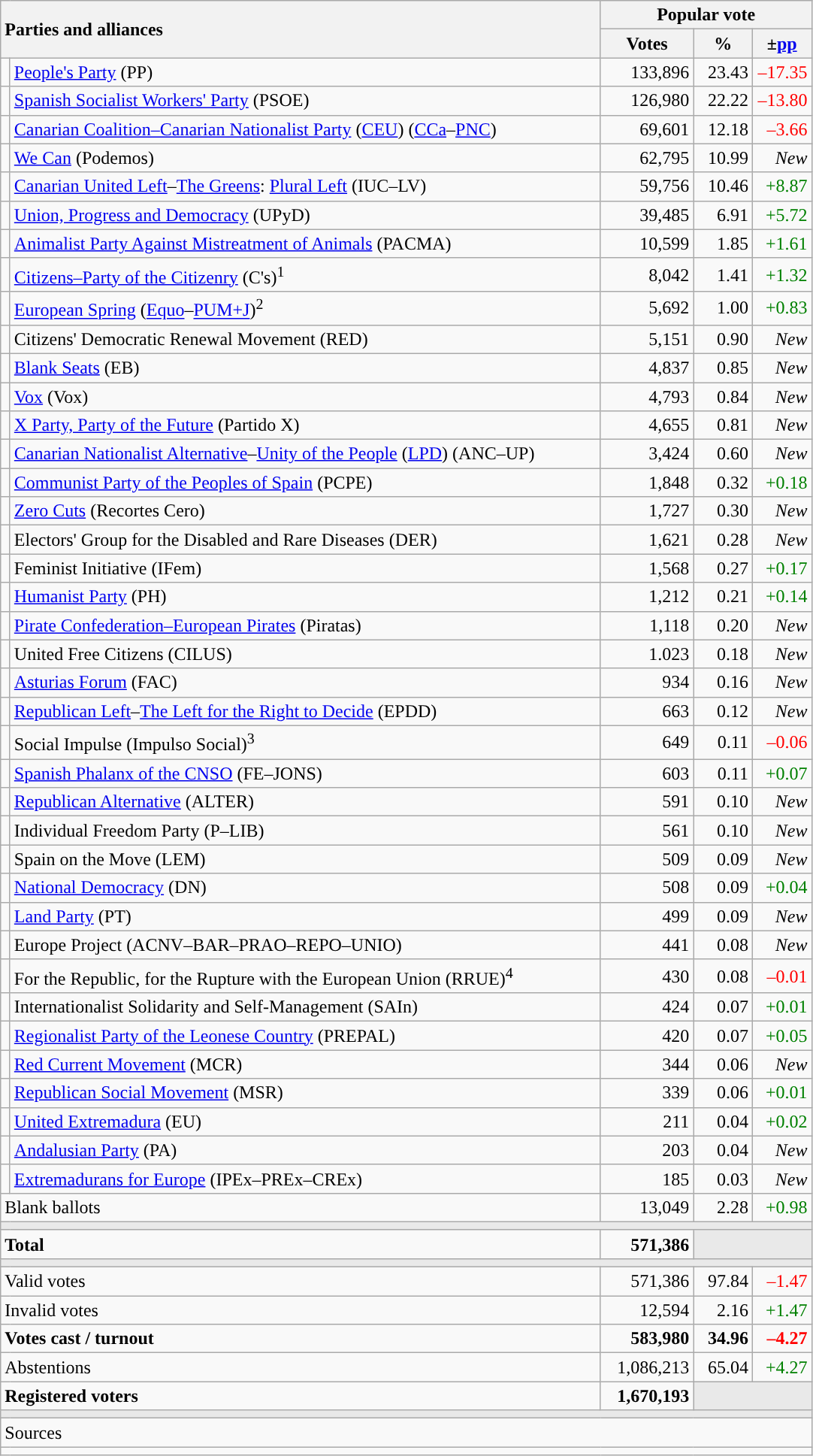<table class="wikitable" style="text-align:right">
<tr>
<th style="text-align:left;" rowspan="2" colspan="2" width="525">Parties and alliances</th>
<th colspan="3">Popular vote</th>
</tr>
<tr>
<th width="75">Votes</th>
<th width="45">%</th>
<th width="45">±<a href='#'>pp</a></th>
</tr>
<tr>
<td width="1" style="color:inherit;background:"></td>
<td align="left"><a href='#'>People's Party</a> (PP)</td>
<td>133,896</td>
<td>23.43</td>
<td style="color:red;">–17.35</td>
</tr>
<tr>
<td style="color:inherit;background:"></td>
<td align="left"><a href='#'>Spanish Socialist Workers' Party</a> (PSOE)</td>
<td>126,980</td>
<td>22.22</td>
<td style="color:red;">–13.80</td>
</tr>
<tr>
<td style="color:inherit;background:"></td>
<td align="left"><a href='#'>Canarian Coalition–Canarian Nationalist Party</a> (<a href='#'>CEU</a>) (<a href='#'>CCa</a>–<a href='#'>PNC</a>)</td>
<td>69,601</td>
<td>12.18</td>
<td style="color:red;">–3.66</td>
</tr>
<tr>
<td style="color:inherit;background:"></td>
<td align="left"><a href='#'>We Can</a> (Podemos)</td>
<td>62,795</td>
<td>10.99</td>
<td><em>New</em></td>
</tr>
<tr>
<td style="color:inherit;background:"></td>
<td align="left"><a href='#'>Canarian United Left</a>–<a href='#'>The Greens</a>: <a href='#'>Plural Left</a> (IUC–LV)</td>
<td>59,756</td>
<td>10.46</td>
<td style="color:green;">+8.87</td>
</tr>
<tr>
<td style="color:inherit;background:"></td>
<td align="left"><a href='#'>Union, Progress and Democracy</a> (UPyD)</td>
<td>39,485</td>
<td>6.91</td>
<td style="color:green;">+5.72</td>
</tr>
<tr>
<td style="color:inherit;background:"></td>
<td align="left"><a href='#'>Animalist Party Against Mistreatment of Animals</a> (PACMA)</td>
<td>10,599</td>
<td>1.85</td>
<td style="color:green;">+1.61</td>
</tr>
<tr>
<td style="color:inherit;background:"></td>
<td align="left"><a href='#'>Citizens–Party of the Citizenry</a> (C's)<sup>1</sup></td>
<td>8,042</td>
<td>1.41</td>
<td style="color:green;">+1.32</td>
</tr>
<tr>
<td style="color:inherit;background:"></td>
<td align="left"><a href='#'>European Spring</a> (<a href='#'>Equo</a>–<a href='#'>PUM+J</a>)<sup>2</sup></td>
<td>5,692</td>
<td>1.00</td>
<td style="color:green;">+0.83</td>
</tr>
<tr>
<td style="color:inherit;background:"></td>
<td align="left">Citizens' Democratic Renewal Movement (RED)</td>
<td>5,151</td>
<td>0.90</td>
<td><em>New</em></td>
</tr>
<tr>
<td style="color:inherit;background:"></td>
<td align="left"><a href='#'>Blank Seats</a> (EB)</td>
<td>4,837</td>
<td>0.85</td>
<td><em>New</em></td>
</tr>
<tr>
<td style="color:inherit;background:"></td>
<td align="left"><a href='#'>Vox</a> (Vox)</td>
<td>4,793</td>
<td>0.84</td>
<td><em>New</em></td>
</tr>
<tr>
<td style="color:inherit;background:"></td>
<td align="left"><a href='#'>X Party, Party of the Future</a> (Partido X)</td>
<td>4,655</td>
<td>0.81</td>
<td><em>New</em></td>
</tr>
<tr>
<td style="color:inherit;background:"></td>
<td align="left"><a href='#'>Canarian Nationalist Alternative</a>–<a href='#'>Unity of the People</a> (<a href='#'>LPD</a>) (ANC–UP)</td>
<td>3,424</td>
<td>0.60</td>
<td><em>New</em></td>
</tr>
<tr>
<td style="color:inherit;background:"></td>
<td align="left"><a href='#'>Communist Party of the Peoples of Spain</a> (PCPE)</td>
<td>1,848</td>
<td>0.32</td>
<td style="color:green;">+0.18</td>
</tr>
<tr>
<td style="color:inherit;background:"></td>
<td align="left"><a href='#'>Zero Cuts</a> (Recortes Cero)</td>
<td>1,727</td>
<td>0.30</td>
<td><em>New</em></td>
</tr>
<tr>
<td style="color:inherit;background:"></td>
<td align="left">Electors' Group for the Disabled and Rare Diseases (DER)</td>
<td>1,621</td>
<td>0.28</td>
<td><em>New</em></td>
</tr>
<tr>
<td style="color:inherit;background:"></td>
<td align="left">Feminist Initiative (IFem)</td>
<td>1,568</td>
<td>0.27</td>
<td style="color:green;">+0.17</td>
</tr>
<tr>
<td style="color:inherit;background:"></td>
<td align="left"><a href='#'>Humanist Party</a> (PH)</td>
<td>1,212</td>
<td>0.21</td>
<td style="color:green;">+0.14</td>
</tr>
<tr>
<td style="color:inherit;background:"></td>
<td align="left"><a href='#'>Pirate Confederation–European Pirates</a> (Piratas)</td>
<td>1,118</td>
<td>0.20</td>
<td><em>New</em></td>
</tr>
<tr>
<td style="color:inherit;background:"></td>
<td align="left">United Free Citizens (CILUS)</td>
<td>1.023</td>
<td>0.18</td>
<td><em>New</em></td>
</tr>
<tr>
<td style="color:inherit;background:"></td>
<td align="left"><a href='#'>Asturias Forum</a> (FAC)</td>
<td>934</td>
<td>0.16</td>
<td><em>New</em></td>
</tr>
<tr>
<td style="color:inherit;background:"></td>
<td align="left"><a href='#'>Republican Left</a>–<a href='#'>The Left for the Right to Decide</a> (EPDD)</td>
<td>663</td>
<td>0.12</td>
<td><em>New</em></td>
</tr>
<tr>
<td style="color:inherit;background:"></td>
<td align="left">Social Impulse (Impulso Social)<sup>3</sup></td>
<td>649</td>
<td>0.11</td>
<td style="color:red;">–0.06</td>
</tr>
<tr>
<td style="color:inherit;background:"></td>
<td align="left"><a href='#'>Spanish Phalanx of the CNSO</a> (FE–JONS)</td>
<td>603</td>
<td>0.11</td>
<td style="color:green;">+0.07</td>
</tr>
<tr>
<td style="color:inherit;background:"></td>
<td align="left"><a href='#'>Republican Alternative</a> (ALTER)</td>
<td>591</td>
<td>0.10</td>
<td><em>New</em></td>
</tr>
<tr>
<td style="color:inherit;background:"></td>
<td align="left">Individual Freedom Party (P–LIB)</td>
<td>561</td>
<td>0.10</td>
<td><em>New</em></td>
</tr>
<tr>
<td style="color:inherit;background:"></td>
<td align="left">Spain on the Move (LEM)</td>
<td>509</td>
<td>0.09</td>
<td><em>New</em></td>
</tr>
<tr>
<td style="color:inherit;background:"></td>
<td align="left"><a href='#'>National Democracy</a> (DN)</td>
<td>508</td>
<td>0.09</td>
<td style="color:green;">+0.04</td>
</tr>
<tr>
<td style="color:inherit;background:"></td>
<td align="left"><a href='#'>Land Party</a> (PT)</td>
<td>499</td>
<td>0.09</td>
<td><em>New</em></td>
</tr>
<tr>
<td style="color:inherit;background:"></td>
<td align="left">Europe Project (ACNV–BAR–PRAO–REPO–UNIO)</td>
<td>441</td>
<td>0.08</td>
<td><em>New</em></td>
</tr>
<tr>
<td style="color:inherit;background:"></td>
<td align="left">For the Republic, for the Rupture with the European Union (RRUE)<sup>4</sup></td>
<td>430</td>
<td>0.08</td>
<td style="color:red;">–0.01</td>
</tr>
<tr>
<td style="color:inherit;background:"></td>
<td align="left">Internationalist Solidarity and Self-Management (SAIn)</td>
<td>424</td>
<td>0.07</td>
<td style="color:green;">+0.01</td>
</tr>
<tr>
<td style="color:inherit;background:"></td>
<td align="left"><a href='#'>Regionalist Party of the Leonese Country</a> (PREPAL)</td>
<td>420</td>
<td>0.07</td>
<td style="color:green;">+0.05</td>
</tr>
<tr>
<td style="color:inherit;background:"></td>
<td align="left"><a href='#'>Red Current Movement</a> (MCR)</td>
<td>344</td>
<td>0.06</td>
<td><em>New</em></td>
</tr>
<tr>
<td style="color:inherit;background:"></td>
<td align="left"><a href='#'>Republican Social Movement</a> (MSR)</td>
<td>339</td>
<td>0.06</td>
<td style="color:green;">+0.01</td>
</tr>
<tr>
<td style="color:inherit;background:"></td>
<td align="left"><a href='#'>United Extremadura</a> (EU)</td>
<td>211</td>
<td>0.04</td>
<td style="color:green;">+0.02</td>
</tr>
<tr>
<td style="color:inherit;background:"></td>
<td align="left"><a href='#'>Andalusian Party</a> (PA)</td>
<td>203</td>
<td>0.04</td>
<td><em>New</em></td>
</tr>
<tr>
<td style="color:inherit;background:"></td>
<td align="left"><a href='#'>Extremadurans for Europe</a> (IPEx–PREx–CREx)</td>
<td>185</td>
<td>0.03</td>
<td><em>New</em></td>
</tr>
<tr>
<td align="left" colspan="2">Blank ballots</td>
<td>13,049</td>
<td>2.28</td>
<td style="color:green;">+0.98</td>
</tr>
<tr>
<td colspan="5" bgcolor="#E9E9E9"></td>
</tr>
<tr style="font-weight:bold;">
<td align="left" colspan="2">Total</td>
<td>571,386</td>
<td bgcolor="#E9E9E9" colspan="2"></td>
</tr>
<tr>
<td colspan="5" bgcolor="#E9E9E9"></td>
</tr>
<tr>
<td align="left" colspan="2">Valid votes</td>
<td>571,386</td>
<td>97.84</td>
<td style="color:red;">–1.47</td>
</tr>
<tr>
<td align="left" colspan="2">Invalid votes</td>
<td>12,594</td>
<td>2.16</td>
<td style="color:green;">+1.47</td>
</tr>
<tr style="font-weight:bold;">
<td align="left" colspan="2">Votes cast / turnout</td>
<td>583,980</td>
<td>34.96</td>
<td style="color:red;">–4.27</td>
</tr>
<tr>
<td align="left" colspan="2">Abstentions</td>
<td>1,086,213</td>
<td>65.04</td>
<td style="color:green;">+4.27</td>
</tr>
<tr style="font-weight:bold;">
<td align="left" colspan="2">Registered voters</td>
<td>1,670,193</td>
<td bgcolor="#E9E9E9" colspan="2"></td>
</tr>
<tr>
<td colspan="5" bgcolor="#E9E9E9"></td>
</tr>
<tr>
<td align="left" colspan="5">Sources</td>
</tr>
<tr>
<td colspan="5" style="text-align:left; max-width:680px;"></td>
</tr>
</table>
